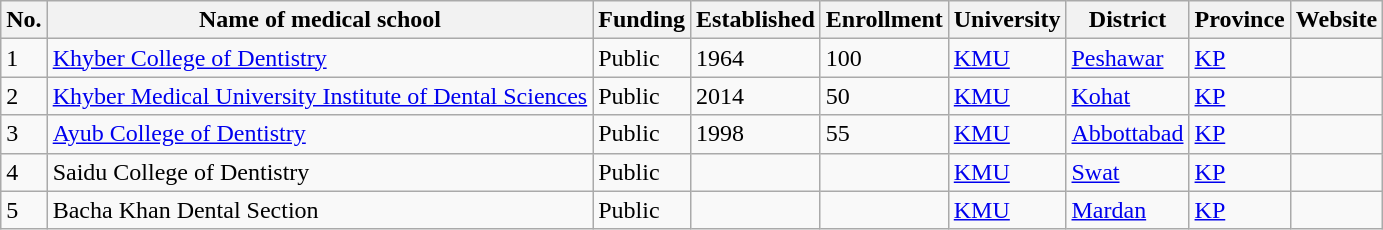<table class="wikitable sortable">
<tr>
<th>No.</th>
<th>Name of medical school</th>
<th>Funding</th>
<th>Established</th>
<th>Enrollment</th>
<th>University</th>
<th>District</th>
<th>Province</th>
<th>Website</th>
</tr>
<tr>
<td>1</td>
<td><a href='#'>Khyber College of Dentistry</a></td>
<td>Public</td>
<td>1964</td>
<td>100</td>
<td><a href='#'>KMU</a></td>
<td><a href='#'>Peshawar</a></td>
<td><a href='#'>KP</a></td>
<td></td>
</tr>
<tr>
<td>2</td>
<td><a href='#'>Khyber Medical University Institute of Dental Sciences</a></td>
<td>Public</td>
<td>2014</td>
<td>50</td>
<td><a href='#'>KMU</a></td>
<td><a href='#'>Kohat</a></td>
<td><a href='#'>KP</a></td>
<td></td>
</tr>
<tr>
<td>3</td>
<td><a href='#'>Ayub College of Dentistry</a></td>
<td>Public</td>
<td>1998</td>
<td>55</td>
<td><a href='#'>KMU</a></td>
<td><a href='#'>Abbottabad</a></td>
<td><a href='#'>KP</a></td>
<td></td>
</tr>
<tr>
<td>4</td>
<td>Saidu College of Dentistry</td>
<td>Public</td>
<td></td>
<td></td>
<td><a href='#'>KMU</a></td>
<td><a href='#'>Swat</a></td>
<td><a href='#'>KP</a></td>
<td></td>
</tr>
<tr>
<td>5</td>
<td>Bacha Khan Dental Section</td>
<td>Public</td>
<td></td>
<td></td>
<td><a href='#'>KMU</a></td>
<td><a href='#'>Mardan</a></td>
<td><a href='#'>KP</a></td>
</tr>
</table>
